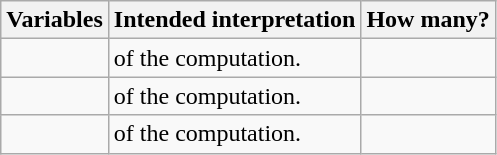<table class="wikitable">
<tr>
<th>Variables</th>
<th>Intended interpretation</th>
<th>How many?</th>
</tr>
<tr>
<td></td>
<td> of the computation.</td>
<td></td>
</tr>
<tr>
<td></td>
<td> of the computation.</td>
<td></td>
</tr>
<tr>
<td></td>
<td> of the computation.</td>
<td></td>
</tr>
</table>
